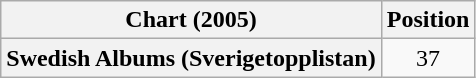<table class="wikitable plainrowheaders" style="text-align:center">
<tr>
<th scope="col">Chart (2005)</th>
<th scope="col">Position</th>
</tr>
<tr>
<th scope="row">Swedish Albums (Sverigetopplistan)</th>
<td>37</td>
</tr>
</table>
